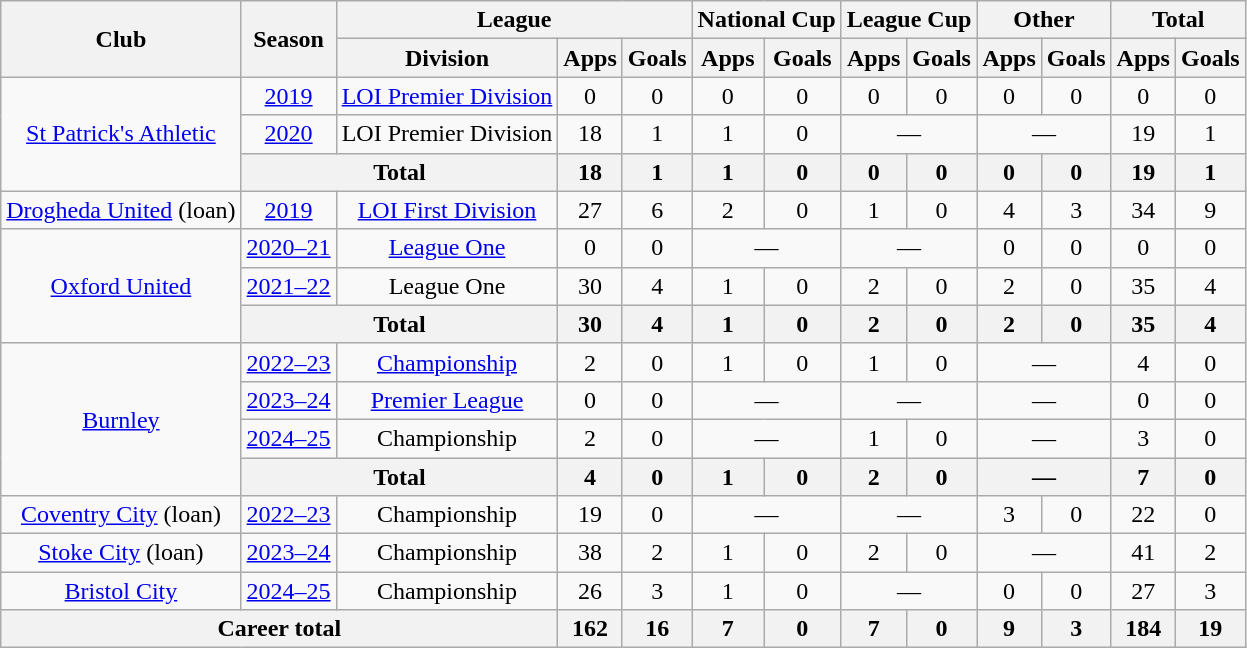<table class=wikitable style=text-align:center>
<tr>
<th rowspan="2">Club</th>
<th rowspan="2">Season</th>
<th colspan="3">League</th>
<th colspan="2">National Cup</th>
<th colspan="2">League Cup</th>
<th colspan="2">Other</th>
<th colspan="2">Total</th>
</tr>
<tr>
<th>Division</th>
<th>Apps</th>
<th>Goals</th>
<th>Apps</th>
<th>Goals</th>
<th>Apps</th>
<th>Goals</th>
<th>Apps</th>
<th>Goals</th>
<th>Apps</th>
<th>Goals</th>
</tr>
<tr>
<td rowspan="3"><a href='#'>St Patrick's Athletic</a></td>
<td><a href='#'>2019</a></td>
<td><a href='#'>LOI Premier Division</a></td>
<td>0</td>
<td>0</td>
<td>0</td>
<td>0</td>
<td>0</td>
<td>0</td>
<td>0</td>
<td>0</td>
<td>0</td>
<td>0</td>
</tr>
<tr>
<td><a href='#'>2020</a></td>
<td>LOI Premier Division</td>
<td>18</td>
<td>1</td>
<td>1</td>
<td>0</td>
<td colspan="2">—</td>
<td colspan="2">—</td>
<td>19</td>
<td>1</td>
</tr>
<tr>
<th colspan="2">Total</th>
<th>18</th>
<th>1</th>
<th>1</th>
<th>0</th>
<th>0</th>
<th>0</th>
<th>0</th>
<th>0</th>
<th>19</th>
<th>1</th>
</tr>
<tr>
<td><a href='#'>Drogheda United</a> (loan)</td>
<td><a href='#'>2019</a></td>
<td><a href='#'>LOI First Division</a></td>
<td>27</td>
<td>6</td>
<td>2</td>
<td>0</td>
<td>1</td>
<td>0</td>
<td>4</td>
<td>3</td>
<td>34</td>
<td>9</td>
</tr>
<tr>
<td rowspan="3"><a href='#'>Oxford United</a></td>
<td><a href='#'>2020–21</a></td>
<td><a href='#'>League One</a></td>
<td>0</td>
<td>0</td>
<td colspan="2">—</td>
<td colspan="2">—</td>
<td>0</td>
<td>0</td>
<td>0</td>
<td>0</td>
</tr>
<tr>
<td><a href='#'>2021–22</a></td>
<td>League One</td>
<td>30</td>
<td>4</td>
<td>1</td>
<td>0</td>
<td>2</td>
<td>0</td>
<td>2</td>
<td>0</td>
<td>35</td>
<td>4</td>
</tr>
<tr>
<th colspan="2">Total</th>
<th>30</th>
<th>4</th>
<th>1</th>
<th>0</th>
<th>2</th>
<th>0</th>
<th>2</th>
<th>0</th>
<th>35</th>
<th>4</th>
</tr>
<tr>
<td rowspan="4"><a href='#'>Burnley</a></td>
<td><a href='#'>2022–23</a></td>
<td><a href='#'>Championship</a></td>
<td>2</td>
<td>0</td>
<td>1</td>
<td>0</td>
<td>1</td>
<td>0</td>
<td colspan="2">—</td>
<td>4</td>
<td>0</td>
</tr>
<tr>
<td><a href='#'>2023–24</a></td>
<td><a href='#'>Premier League</a></td>
<td>0</td>
<td>0</td>
<td colspan="2">—</td>
<td colspan="2">—</td>
<td colspan="2">—</td>
<td>0</td>
<td>0</td>
</tr>
<tr>
<td><a href='#'>2024–25</a></td>
<td>Championship</td>
<td>2</td>
<td>0</td>
<td colspan="2">—</td>
<td>1</td>
<td>0</td>
<td colspan="2">—</td>
<td>3</td>
<td>0</td>
</tr>
<tr>
<th colspan="2">Total</th>
<th>4</th>
<th>0</th>
<th>1</th>
<th>0</th>
<th>2</th>
<th>0</th>
<th colspan="2">—</th>
<th>7</th>
<th>0</th>
</tr>
<tr>
<td><a href='#'>Coventry City</a> (loan)</td>
<td><a href='#'>2022–23</a></td>
<td>Championship</td>
<td>19</td>
<td>0</td>
<td colspan="2">—</td>
<td colspan="2">—</td>
<td>3</td>
<td>0</td>
<td>22</td>
<td>0</td>
</tr>
<tr>
<td><a href='#'>Stoke City</a> (loan)</td>
<td><a href='#'>2023–24</a></td>
<td>Championship</td>
<td>38</td>
<td>2</td>
<td>1</td>
<td>0</td>
<td>2</td>
<td>0</td>
<td colspan="2">—</td>
<td>41</td>
<td>2</td>
</tr>
<tr>
<td><a href='#'>Bristol City</a></td>
<td><a href='#'>2024–25</a></td>
<td>Championship</td>
<td>26</td>
<td>3</td>
<td>1</td>
<td>0</td>
<td colspan="2">—</td>
<td>0</td>
<td>0</td>
<td>27</td>
<td>3</td>
</tr>
<tr>
<th colspan="3">Career total</th>
<th>162</th>
<th>16</th>
<th>7</th>
<th>0</th>
<th>7</th>
<th>0</th>
<th>9</th>
<th>3</th>
<th>184</th>
<th>19</th>
</tr>
</table>
